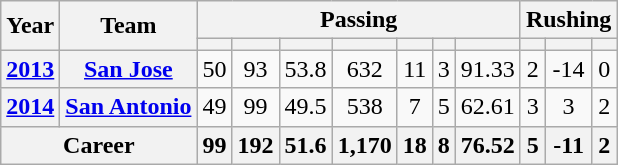<table class="wikitable" style="text-align:center;">
<tr>
<th rowspan="2">Year</th>
<th rowspan="2">Team</th>
<th colspan="7">Passing</th>
<th colspan="3">Rushing</th>
</tr>
<tr>
<th></th>
<th></th>
<th></th>
<th></th>
<th></th>
<th></th>
<th></th>
<th></th>
<th></th>
<th></th>
</tr>
<tr>
<th><a href='#'>2013</a></th>
<th><a href='#'>San Jose</a></th>
<td>50</td>
<td>93</td>
<td>53.8</td>
<td>632</td>
<td>11</td>
<td>3</td>
<td>91.33</td>
<td>2</td>
<td>-14</td>
<td>0</td>
</tr>
<tr>
<th><a href='#'>2014</a></th>
<th><a href='#'>San Antonio</a></th>
<td>49</td>
<td>99</td>
<td>49.5</td>
<td>538</td>
<td>7</td>
<td>5</td>
<td>62.61</td>
<td>3</td>
<td>3</td>
<td>2</td>
</tr>
<tr>
<th colspan="2">Career</th>
<th>99</th>
<th>192</th>
<th>51.6</th>
<th>1,170</th>
<th>18</th>
<th>8</th>
<th>76.52</th>
<th>5</th>
<th>-11</th>
<th>2</th>
</tr>
</table>
